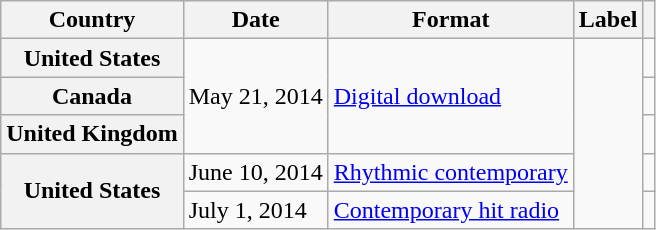<table class="wikitable plainrowheaders">
<tr>
<th scope="col">Country</th>
<th scope="col">Date</th>
<th scope="col">Format</th>
<th scope="col">Label</th>
<th scope="col"></th>
</tr>
<tr>
<th scope="row">United States</th>
<td rowspan="3">May 21, 2014</td>
<td rowspan="3"><a href='#'>Digital download</a></td>
<td rowspan="5"></td>
<td></td>
</tr>
<tr>
<th scope="row">Canada</th>
<td></td>
</tr>
<tr>
<th scope="row">United Kingdom</th>
<td></td>
</tr>
<tr>
<th scope="row" rowspan="2">United States</th>
<td>June 10, 2014</td>
<td><a href='#'>Rhythmic contemporary</a></td>
<td></td>
</tr>
<tr>
<td>July 1, 2014</td>
<td><a href='#'>Contemporary hit radio</a></td>
<td></td>
</tr>
</table>
